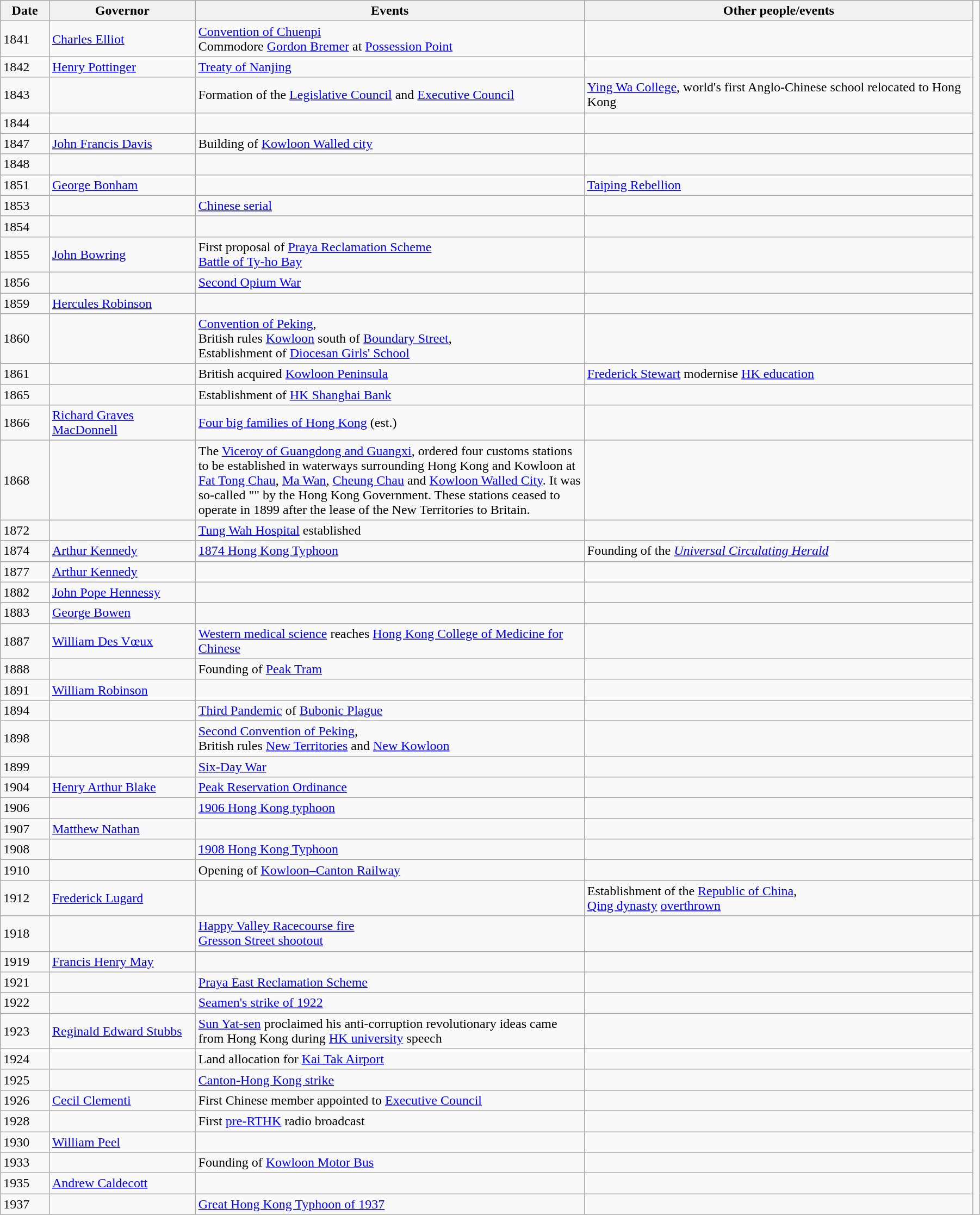<table class="wikitable sortable" style="width:95%">
<tr>
<th width="5%">Date</th>
<th width="15%">Governor</th>
<th width="40%">Events</th>
<th width="40%">Other people/events</th>
</tr>
<tr>
<td>1841</td>
<td><a href='#'>Charles Elliot</a></td>
<td><a href='#'>Convention of Chuenpi</a><br>Commodore <a href='#'>Gordon Bremer</a> at <a href='#'>Possession Point</a></td>
<td></td>
</tr>
<tr>
<td>1842</td>
<td><a href='#'>Henry Pottinger</a></td>
<td><a href='#'>Treaty of Nanjing</a></td>
<td></td>
</tr>
<tr>
<td>1843</td>
<td></td>
<td>Formation of the <a href='#'>Legislative Council</a> and <a href='#'>Executive Council</a></td>
<td><a href='#'>Ying Wa College</a>, world's first Anglo-Chinese school relocated to Hong Kong</td>
</tr>
<tr>
<td>1844</td>
<td></td>
<td></td>
<td></td>
</tr>
<tr>
<td>1847</td>
<td><a href='#'>John Francis Davis</a></td>
<td>Building of <a href='#'>Kowloon Walled city</a></td>
<td></td>
</tr>
<tr>
<td>1848</td>
<td></td>
<td></td>
<td></td>
</tr>
<tr>
<td>1851</td>
<td><a href='#'>George Bonham</a></td>
<td></td>
<td><a href='#'>Taiping Rebellion</a></td>
</tr>
<tr>
<td>1853</td>
<td></td>
<td><a href='#'>Chinese serial</a></td>
<td></td>
</tr>
<tr>
<td>1854</td>
<td></td>
<td></td>
<td></td>
</tr>
<tr>
<td>1855</td>
<td><a href='#'>John Bowring</a></td>
<td>First proposal of <a href='#'>Praya Reclamation Scheme</a><br><a href='#'>Battle of Ty-ho Bay</a></td>
<td></td>
</tr>
<tr>
<td>1856</td>
<td></td>
<td><a href='#'>Second Opium War</a></td>
<td></td>
</tr>
<tr>
<td>1859</td>
<td><a href='#'>Hercules Robinson</a></td>
<td></td>
<td></td>
</tr>
<tr>
<td>1860</td>
<td></td>
<td><a href='#'>Convention of Peking</a>,<br>British rules <a href='#'>Kowloon</a> south of <a href='#'>Boundary Street</a>, <br> Establishment of <a href='#'>Diocesan Girls' School</a></td>
<td></td>
</tr>
<tr>
<td>1861</td>
<td></td>
<td>British acquired <a href='#'>Kowloon Peninsula</a></td>
<td><a href='#'>Frederick Stewart</a> modernise <a href='#'>HK education</a></td>
</tr>
<tr>
<td>1865</td>
<td></td>
<td>Establishment of <a href='#'>HK Shanghai Bank</a></td>
<td></td>
</tr>
<tr>
<td>1866</td>
<td><a href='#'>Richard Graves<br>MacDonnell</a></td>
<td><a href='#'>Four big families of Hong Kong</a> (est.)</td>
<td></td>
</tr>
<tr>
<td>1868</td>
<td></td>
<td>The <a href='#'>Viceroy of Guangdong and Guangxi</a>, ordered four customs stations to be established in waterways surrounding Hong Kong and Kowloon at <a href='#'>Fat Tong Chau</a>, <a href='#'>Ma Wan</a>, <a href='#'>Cheung Chau</a> and <a href='#'>Kowloon Walled City</a>. It was so-called "" by the Hong Kong Government. These stations ceased to operate in 1899 after the lease of the New Territories to Britain.</td>
<td></td>
</tr>
<tr>
<td>1872</td>
<td></td>
<td><a href='#'>Tung Wah Hospital</a> established</td>
<td></td>
</tr>
<tr>
<td>1874</td>
<td><a href='#'>Arthur Kennedy</a></td>
<td><a href='#'>1874 Hong Kong Typhoon</a></td>
<td>Founding of the <em><a href='#'>Universal Circulating Herald</a></em></td>
</tr>
<tr>
<td>1877</td>
<td><a href='#'>Arthur Kennedy</a></td>
<td></td>
<td></td>
</tr>
<tr>
<td>1882</td>
<td><a href='#'>John Pope Hennessy</a></td>
<td></td>
<td></td>
</tr>
<tr>
<td>1883</td>
<td><a href='#'>George Bowen</a></td>
<td></td>
<td></td>
</tr>
<tr>
<td>1887</td>
<td><a href='#'>William Des Vœux</a></td>
<td><a href='#'>Western medical science</a> reaches <a href='#'>Hong Kong College of Medicine for Chinese</a></td>
<td></td>
</tr>
<tr>
<td>1888</td>
<td></td>
<td>Founding of <a href='#'>Peak Tram</a></td>
<td></td>
</tr>
<tr>
<td>1891</td>
<td><a href='#'>William Robinson</a></td>
<td></td>
<td></td>
</tr>
<tr>
<td>1894</td>
<td></td>
<td><a href='#'>Third Pandemic</a> of <a href='#'>Bubonic Plague</a></td>
<td></td>
</tr>
<tr>
<td>1898</td>
<td></td>
<td><a href='#'>Second Convention of Peking</a>,<br> British rules <a href='#'>New Territories</a> and <a href='#'>New Kowloon</a></td>
<td></td>
</tr>
<tr>
<td>1899</td>
<td></td>
<td><a href='#'>Six-Day War</a></td>
<td></td>
</tr>
<tr>
<td>1904</td>
<td><a href='#'>Henry Arthur Blake</a></td>
<td><a href='#'>Peak Reservation Ordinance</a></td>
<td></td>
</tr>
<tr>
<td>1906</td>
<td></td>
<td><a href='#'>1906 Hong Kong typhoon</a></td>
<td></td>
</tr>
<tr>
<td>1907</td>
<td><a href='#'>Matthew Nathan</a></td>
<td></td>
<td></td>
</tr>
<tr>
<td>1908</td>
<td></td>
<td><a href='#'>1908 Hong Kong Typhoon</a></td>
<td></td>
</tr>
<tr>
<td>1910</td>
<td></td>
<td>Opening of <a href='#'>Kowloon–Canton Railway</a></td>
<td></td>
</tr>
<tr>
<td>1912</td>
<td><a href='#'>Frederick Lugard</a></td>
<td></td>
<td>Establishment of the <a href='#'>Republic of China</a>,<br><a href='#'>Qing dynasty</a> <a href='#'>overthrown</a></td>
<td></td>
</tr>
<tr>
<td>1918</td>
<td></td>
<td><a href='#'>Happy Valley Racecourse fire</a><br><a href='#'>Gresson Street shootout</a></td>
<td></td>
</tr>
<tr>
<td>1919</td>
<td><a href='#'>Francis Henry May</a></td>
<td></td>
<td></td>
</tr>
<tr>
<td>1921</td>
<td></td>
<td><a href='#'>Praya East Reclamation Scheme</a></td>
<td></td>
</tr>
<tr>
<td>1922</td>
<td></td>
<td><a href='#'>Seamen's strike of 1922</a></td>
<td></td>
</tr>
<tr>
<td>1923</td>
<td><a href='#'>Reginald Edward Stubbs</a></td>
<td><a href='#'>Sun Yat-sen</a> proclaimed his anti-corruption revolutionary ideas came from Hong Kong during <a href='#'>HK university</a> speech</td>
<td></td>
</tr>
<tr>
<td>1924</td>
<td></td>
<td>Land allocation for <a href='#'>Kai Tak Airport</a></td>
<td></td>
</tr>
<tr>
<td>1925</td>
<td></td>
<td><a href='#'>Canton-Hong Kong strike</a></td>
<td></td>
</tr>
<tr>
<td>1926</td>
<td><a href='#'>Cecil Clementi</a></td>
<td>First Chinese member appointed to <a href='#'>Executive Council</a></td>
<td></td>
</tr>
<tr>
<td>1928</td>
<td></td>
<td>First <a href='#'>pre-RTHK</a> radio broadcast</td>
<td></td>
</tr>
<tr>
<td>1930</td>
<td><a href='#'>William Peel</a></td>
<td></td>
<td></td>
</tr>
<tr>
<td>1933</td>
<td></td>
<td>Founding of <a href='#'>Kowloon Motor Bus</a></td>
<td></td>
</tr>
<tr>
<td>1935</td>
<td><a href='#'>Andrew Caldecott</a></td>
<td></td>
<td></td>
</tr>
<tr>
<td>1937</td>
<td></td>
<td><a href='#'>Great Hong Kong Typhoon of 1937</a></td>
<td></td>
</tr>
</table>
